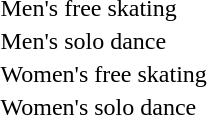<table>
<tr>
<td>Men's free skating</td>
<td></td>
<td></td>
<td></td>
</tr>
<tr>
<td>Men's solo dance</td>
<td></td>
<td></td>
<td></td>
</tr>
<tr>
<td>Women's free skating</td>
<td></td>
<td></td>
<td></td>
</tr>
<tr>
<td>Women's solo dance</td>
<td></td>
<td></td>
<td></td>
</tr>
</table>
